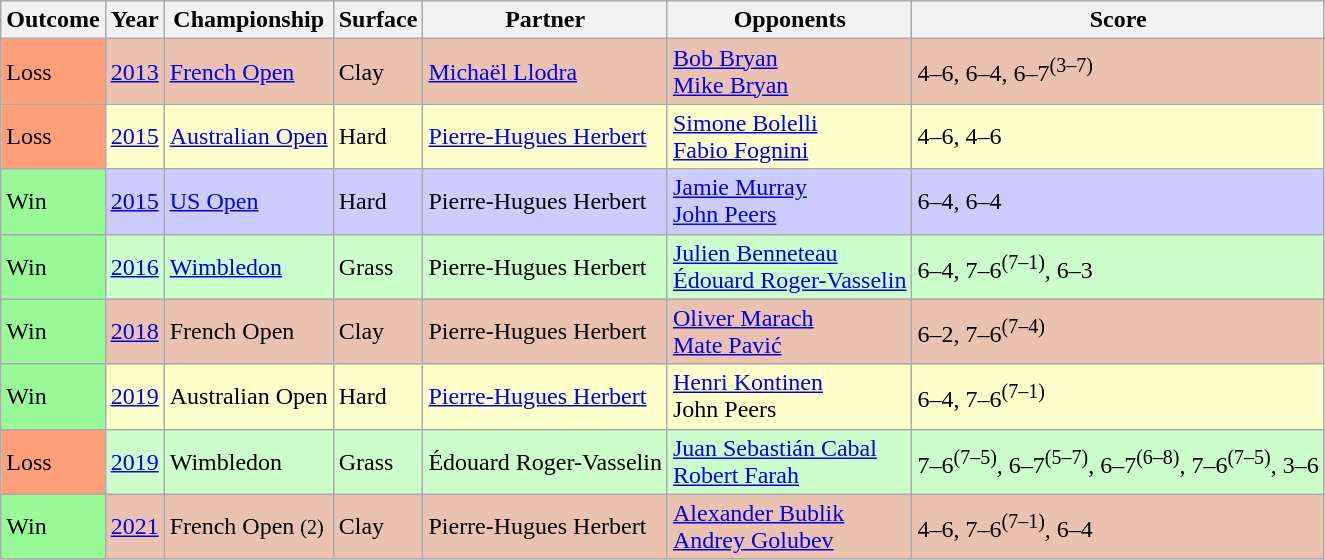<table class="sortable wikitable">
<tr>
<th>Outcome</th>
<th>Year</th>
<th>Championship</th>
<th>Surface</th>
<th>Partner</th>
<th>Opponents</th>
<th class=unsortable>Score</th>
</tr>
<tr style=background:#ebc2af>
<td bgcolor=FFA07A>Loss</td>
<td><a href='#'>2013</a></td>
<td><a href='#'>French Open</a></td>
<td>Clay</td>
<td> <a href='#'>Michaël Llodra</a></td>
<td> <a href='#'>Bob Bryan</a><br> <a href='#'>Mike Bryan</a></td>
<td>4–6, 6–4, 6–7<sup>(3–7)</sup></td>
</tr>
<tr style=background:#ffc>
<td bgcolor=FFA07A>Loss</td>
<td><a href='#'>2015</a></td>
<td><a href='#'>Australian Open</a></td>
<td>Hard</td>
<td> <a href='#'>Pierre-Hugues Herbert</a></td>
<td> <a href='#'>Simone Bolelli</a> <br> <a href='#'>Fabio Fognini</a></td>
<td>4–6, 4–6</td>
</tr>
<tr style=background:#ccf>
<td bgcolor=98FB98>Win</td>
<td><a href='#'>2015</a></td>
<td><a href='#'>US Open</a></td>
<td>Hard</td>
<td> Pierre-Hugues Herbert</td>
<td> <a href='#'>Jamie Murray</a><br> <a href='#'>John Peers</a></td>
<td>6–4, 6–4</td>
</tr>
<tr style=background:#cfc>
<td bgcolor=98FB98>Win</td>
<td><a href='#'>2016</a></td>
<td><a href='#'>Wimbledon</a></td>
<td>Grass</td>
<td> Pierre-Hugues Herbert</td>
<td> <a href='#'>Julien Benneteau</a><br> <a href='#'>Édouard Roger-Vasselin</a></td>
<td>6–4, 7–6<sup>(7–1)</sup>, 6–3</td>
</tr>
<tr style=background:#ebc2af>
<td bgcolor=98FB98>Win</td>
<td><a href='#'>2018</a></td>
<td>French Open</td>
<td>Clay</td>
<td> Pierre-Hugues Herbert</td>
<td> <a href='#'>Oliver Marach</a><br> <a href='#'>Mate Pavić</a></td>
<td>6–2, 7–6<sup>(7–4)</sup></td>
</tr>
<tr style=background:#ffc>
<td bgcolor=98FB98>Win</td>
<td><a href='#'>2019</a></td>
<td>Australian Open</td>
<td>Hard</td>
<td> <a href='#'>Pierre-Hugues Herbert</a></td>
<td> <a href='#'>Henri Kontinen</a> <br> John Peers</td>
<td>6–4, 7–6<sup>(7–1)</sup></td>
</tr>
<tr style=background:#cfc>
<td bgcolor=FFA07A>Loss</td>
<td><a href='#'>2019</a></td>
<td>Wimbledon</td>
<td>Grass</td>
<td> Édouard Roger-Vasselin</td>
<td> <a href='#'>Juan Sebastián Cabal</a><br> <a href='#'>Robert Farah</a></td>
<td>7–6<sup>(7–5)</sup>, 6–7<sup>(5–7)</sup>, 6–7<sup>(6–8)</sup>, 7–6<sup>(7–5)</sup>, 3–6</td>
</tr>
<tr style="background:#ebc2af;">
<td bgcolor=98FB98>Win</td>
<td><a href='#'>2021</a></td>
<td>French Open <small>(2)</small></td>
<td>Clay</td>
<td> Pierre-Hugues Herbert</td>
<td> <a href='#'>Alexander Bublik</a> <br>  <a href='#'>Andrey Golubev</a></td>
<td>4–6, 7–6<sup>(7–1)</sup>, 6–4</td>
</tr>
</table>
